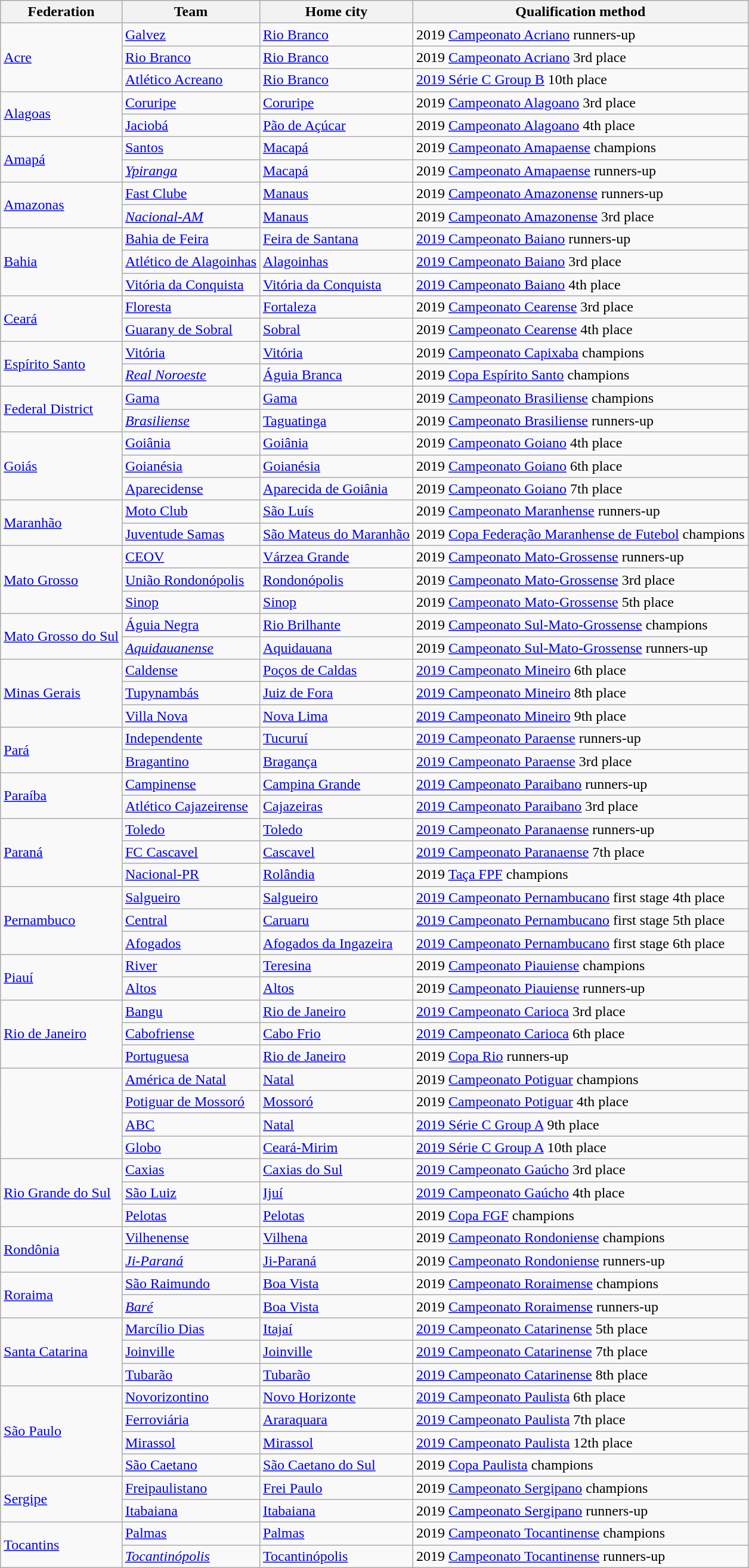<table class="wikitable">
<tr>
<th>Federation</th>
<th>Team</th>
<th>Home city</th>
<th>Qualification method</th>
</tr>
<tr>
<td rowspan=3> <a href='#'>Acre</a></td>
<td><a href='#'>Galvez</a></td>
<td><a href='#'>Rio Branco</a></td>
<td>2019 <a href='#'>Campeonato Acriano</a> runners-up</td>
</tr>
<tr>
<td><a href='#'>Rio Branco</a></td>
<td><a href='#'>Rio Branco</a></td>
<td>2019 <a href='#'>Campeonato Acriano</a> 3rd place</td>
</tr>
<tr>
<td><a href='#'>Atlético Acreano</a></td>
<td><a href='#'>Rio Branco</a></td>
<td><a href='#'>2019 Série C Group B</a> 10th place</td>
</tr>
<tr>
<td rowspan=2> <a href='#'>Alagoas</a></td>
<td><a href='#'>Coruripe</a></td>
<td><a href='#'>Coruripe</a></td>
<td>2019 <a href='#'>Campeonato Alagoano</a> 3rd place</td>
</tr>
<tr>
<td><a href='#'>Jaciobá</a></td>
<td><a href='#'>Pão de Açúcar</a></td>
<td>2019 <a href='#'>Campeonato Alagoano</a> 4th place</td>
</tr>
<tr>
<td rowspan=2> <a href='#'>Amapá</a></td>
<td><a href='#'>Santos</a></td>
<td><a href='#'>Macapá</a></td>
<td>2019 <a href='#'>Campeonato Amapaense</a> champions</td>
</tr>
<tr>
<td><em><a href='#'>Ypiranga</a></em></td>
<td><a href='#'>Macapá</a></td>
<td>2019 <a href='#'>Campeonato Amapaense</a> runners-up</td>
</tr>
<tr>
<td rowspan=2> <a href='#'>Amazonas</a></td>
<td><a href='#'>Fast Clube</a></td>
<td><a href='#'>Manaus</a></td>
<td>2019 <a href='#'>Campeonato Amazonense</a> runners-up</td>
</tr>
<tr>
<td><em><a href='#'>Nacional-AM</a></em></td>
<td><a href='#'>Manaus</a></td>
<td>2019 <a href='#'>Campeonato Amazonense</a> 3rd place</td>
</tr>
<tr>
<td rowspan=3> <a href='#'>Bahia</a></td>
<td><a href='#'>Bahia de Feira</a></td>
<td><a href='#'>Feira de Santana</a></td>
<td><a href='#'>2019 Campeonato Baiano</a> runners-up</td>
</tr>
<tr>
<td><a href='#'>Atlético de Alagoinhas</a></td>
<td><a href='#'>Alagoinhas</a></td>
<td><a href='#'>2019 Campeonato Baiano</a> 3rd place</td>
</tr>
<tr>
<td><a href='#'>Vitória da Conquista</a></td>
<td><a href='#'>Vitória da Conquista</a></td>
<td><a href='#'>2019 Campeonato Baiano</a> 4th place</td>
</tr>
<tr>
<td rowspan=2> <a href='#'>Ceará</a></td>
<td><a href='#'>Floresta</a></td>
<td><a href='#'>Fortaleza</a></td>
<td>2019 <a href='#'>Campeonato Cearense</a> 3rd place</td>
</tr>
<tr>
<td><a href='#'>Guarany de Sobral</a></td>
<td><a href='#'>Sobral</a></td>
<td>2019 <a href='#'>Campeonato Cearense</a> 4th place</td>
</tr>
<tr>
<td rowspan=2> <a href='#'>Espírito Santo</a></td>
<td><a href='#'>Vitória</a></td>
<td><a href='#'>Vitória</a></td>
<td>2019 <a href='#'>Campeonato Capixaba</a> champions</td>
</tr>
<tr>
<td><em><a href='#'>Real Noroeste</a></em></td>
<td><a href='#'>Águia Branca</a></td>
<td>2019 <a href='#'>Copa Espírito Santo</a> champions</td>
</tr>
<tr>
<td rowspan=2> <a href='#'>Federal District</a></td>
<td><a href='#'>Gama</a></td>
<td><a href='#'>Gama</a></td>
<td>2019 <a href='#'>Campeonato Brasiliense</a> champions</td>
</tr>
<tr>
<td><em><a href='#'>Brasiliense</a></em></td>
<td><a href='#'>Taguatinga</a></td>
<td>2019 <a href='#'>Campeonato Brasiliense</a> runners-up</td>
</tr>
<tr>
<td rowspan=3> <a href='#'>Goiás</a></td>
<td><a href='#'>Goiânia</a></td>
<td><a href='#'>Goiânia</a></td>
<td>2019 <a href='#'>Campeonato Goiano</a> 4th place</td>
</tr>
<tr>
<td><a href='#'>Goianésia</a></td>
<td><a href='#'>Goianésia</a></td>
<td>2019 <a href='#'>Campeonato Goiano</a> 6th place</td>
</tr>
<tr>
<td><a href='#'>Aparecidense</a></td>
<td><a href='#'>Aparecida de Goiânia</a></td>
<td>2019 <a href='#'>Campeonato Goiano</a> 7th place</td>
</tr>
<tr>
<td rowspan=2> <a href='#'>Maranhão</a></td>
<td><a href='#'>Moto Club</a></td>
<td><a href='#'>São Luís</a></td>
<td>2019 <a href='#'>Campeonato Maranhense</a> runners-up</td>
</tr>
<tr>
<td><a href='#'>Juventude Samas</a></td>
<td><a href='#'>São Mateus do Maranhão</a></td>
<td>2019 <a href='#'>Copa Federação Maranhense de Futebol</a> champions</td>
</tr>
<tr>
<td rowspan=3> <a href='#'>Mato Grosso</a></td>
<td><a href='#'>CEOV</a></td>
<td><a href='#'>Várzea Grande</a></td>
<td>2019 <a href='#'>Campeonato Mato-Grossense</a> runners-up</td>
</tr>
<tr>
<td><a href='#'>União Rondonópolis</a></td>
<td><a href='#'>Rondonópolis</a></td>
<td>2019 <a href='#'>Campeonato Mato-Grossense</a> 3rd place</td>
</tr>
<tr>
<td><a href='#'>Sinop</a></td>
<td><a href='#'>Sinop</a></td>
<td>2019 <a href='#'>Campeonato Mato-Grossense</a> 5th place</td>
</tr>
<tr>
<td rowspan=2> <a href='#'>Mato Grosso do Sul</a></td>
<td><a href='#'>Águia Negra</a></td>
<td><a href='#'>Rio Brilhante</a></td>
<td>2019 <a href='#'>Campeonato Sul-Mato-Grossense</a> champions</td>
</tr>
<tr>
<td><em><a href='#'>Aquidauanense</a></em></td>
<td><a href='#'>Aquidauana</a></td>
<td>2019 <a href='#'>Campeonato Sul-Mato-Grossense</a> runners-up</td>
</tr>
<tr>
<td rowspan=3> <a href='#'>Minas Gerais</a></td>
<td><a href='#'>Caldense</a></td>
<td><a href='#'>Poços de Caldas</a></td>
<td><a href='#'>2019 Campeonato Mineiro</a> 6th place</td>
</tr>
<tr>
<td><a href='#'>Tupynambás</a></td>
<td><a href='#'>Juiz de Fora</a></td>
<td><a href='#'>2019 Campeonato Mineiro</a> 8th place</td>
</tr>
<tr>
<td><a href='#'>Villa Nova</a></td>
<td><a href='#'>Nova Lima</a></td>
<td><a href='#'>2019 Campeonato Mineiro</a> 9th place</td>
</tr>
<tr>
<td rowspan=2> <a href='#'>Pará</a></td>
<td><a href='#'>Independente</a></td>
<td><a href='#'>Tucuruí</a></td>
<td><a href='#'>2019 Campeonato Paraense</a> runners-up</td>
</tr>
<tr>
<td><a href='#'>Bragantino</a></td>
<td><a href='#'>Bragança</a></td>
<td><a href='#'>2019 Campeonato Paraense</a> 3rd place</td>
</tr>
<tr>
<td rowspan=2> <a href='#'>Paraíba</a></td>
<td><a href='#'>Campinense</a></td>
<td><a href='#'>Campina Grande</a></td>
<td><a href='#'>2019 Campeonato Paraibano</a> runners-up</td>
</tr>
<tr>
<td><a href='#'>Atlético Cajazeirense</a></td>
<td><a href='#'>Cajazeiras</a></td>
<td><a href='#'>2019 Campeonato Paraibano</a> 3rd place</td>
</tr>
<tr>
<td rowspan=3> <a href='#'>Paraná</a></td>
<td><a href='#'>Toledo</a></td>
<td><a href='#'>Toledo</a></td>
<td><a href='#'>2019 Campeonato Paranaense</a> runners-up</td>
</tr>
<tr>
<td><a href='#'>FC Cascavel</a></td>
<td><a href='#'>Cascavel</a></td>
<td><a href='#'>2019 Campeonato Paranaense</a> 7th place</td>
</tr>
<tr>
<td><a href='#'>Nacional-PR</a></td>
<td><a href='#'>Rolândia</a></td>
<td>2019 <a href='#'>Taça FPF</a> champions</td>
</tr>
<tr>
<td rowspan=3> <a href='#'>Pernambuco</a></td>
<td><a href='#'>Salgueiro</a></td>
<td><a href='#'>Salgueiro</a></td>
<td><a href='#'>2019 Campeonato Pernambucano</a> first stage 4th place</td>
</tr>
<tr>
<td><a href='#'>Central</a></td>
<td><a href='#'>Caruaru</a></td>
<td><a href='#'>2019 Campeonato Pernambucano</a> first stage 5th place</td>
</tr>
<tr>
<td><a href='#'>Afogados</a></td>
<td><a href='#'>Afogados da Ingazeira</a></td>
<td><a href='#'>2019 Campeonato Pernambucano</a> first stage 6th place</td>
</tr>
<tr>
<td rowspan=2> <a href='#'>Piauí</a></td>
<td><a href='#'>River</a></td>
<td><a href='#'>Teresina</a></td>
<td>2019 <a href='#'>Campeonato Piauiense</a> champions</td>
</tr>
<tr>
<td><a href='#'>Altos</a></td>
<td><a href='#'>Altos</a></td>
<td>2019 <a href='#'>Campeonato Piauiense</a> runners-up</td>
</tr>
<tr>
<td rowspan=3> <a href='#'>Rio de Janeiro</a></td>
<td><a href='#'>Bangu</a></td>
<td><a href='#'>Rio de Janeiro</a></td>
<td><a href='#'>2019 Campeonato Carioca</a> 3rd place</td>
</tr>
<tr>
<td><a href='#'>Cabofriense</a></td>
<td><a href='#'>Cabo Frio</a></td>
<td><a href='#'>2019 Campeonato Carioca</a> 6th place</td>
</tr>
<tr>
<td><a href='#'>Portuguesa</a></td>
<td><a href='#'>Rio de Janeiro</a></td>
<td>2019 <a href='#'>Copa Rio</a> runners-up</td>
</tr>
<tr>
<td rowspan=4></td>
<td><a href='#'>América de Natal</a></td>
<td><a href='#'>Natal</a></td>
<td>2019 <a href='#'>Campeonato Potiguar</a> champions</td>
</tr>
<tr>
<td><a href='#'>Potiguar de Mossoró</a></td>
<td><a href='#'>Mossoró</a></td>
<td>2019 <a href='#'>Campeonato Potiguar</a> 4th place</td>
</tr>
<tr>
<td><a href='#'>ABC</a></td>
<td><a href='#'>Natal</a></td>
<td><a href='#'>2019 Série C Group A</a> 9th place</td>
</tr>
<tr>
<td><a href='#'>Globo</a></td>
<td><a href='#'>Ceará-Mirim</a></td>
<td><a href='#'>2019 Série C Group A</a> 10th place</td>
</tr>
<tr>
<td rowspan=3> <a href='#'>Rio Grande do Sul</a></td>
<td><a href='#'>Caxias</a></td>
<td><a href='#'>Caxias do Sul</a></td>
<td><a href='#'>2019 Campeonato Gaúcho</a> 3rd place</td>
</tr>
<tr>
<td><a href='#'>São Luiz</a></td>
<td><a href='#'>Ijuí</a></td>
<td><a href='#'>2019 Campeonato Gaúcho</a> 4th place</td>
</tr>
<tr>
<td><a href='#'>Pelotas</a></td>
<td><a href='#'>Pelotas</a></td>
<td>2019 <a href='#'>Copa FGF</a> champions</td>
</tr>
<tr>
<td rowspan=2> <a href='#'>Rondônia</a></td>
<td><a href='#'>Vilhenense</a></td>
<td><a href='#'>Vilhena</a></td>
<td>2019 <a href='#'>Campeonato Rondoniense</a> champions</td>
</tr>
<tr>
<td><em><a href='#'>Ji-Paraná</a></em></td>
<td><a href='#'>Ji-Paraná</a></td>
<td>2019 <a href='#'>Campeonato Rondoniense</a> runners-up</td>
</tr>
<tr>
<td rowspan=2> <a href='#'>Roraima</a></td>
<td><a href='#'>São Raimundo</a></td>
<td><a href='#'>Boa Vista</a></td>
<td>2019 <a href='#'>Campeonato Roraimense</a> champions</td>
</tr>
<tr>
<td><em><a href='#'>Baré</a></em></td>
<td><a href='#'>Boa Vista</a></td>
<td>2019 <a href='#'>Campeonato Roraimense</a> runners-up</td>
</tr>
<tr>
<td rowspan=3> <a href='#'>Santa Catarina</a></td>
<td><a href='#'>Marcílio Dias</a></td>
<td><a href='#'>Itajaí</a></td>
<td><a href='#'>2019 Campeonato Catarinense</a> 5th place</td>
</tr>
<tr>
<td><a href='#'>Joinville</a></td>
<td><a href='#'>Joinville</a></td>
<td><a href='#'>2019 Campeonato Catarinense</a> 7th place</td>
</tr>
<tr>
<td><a href='#'>Tubarão</a></td>
<td><a href='#'>Tubarão</a></td>
<td><a href='#'>2019 Campeonato Catarinense</a> 8th place</td>
</tr>
<tr>
<td rowspan=4> <a href='#'>São Paulo</a></td>
<td><a href='#'>Novorizontino</a></td>
<td><a href='#'>Novo Horizonte</a></td>
<td><a href='#'>2019 Campeonato Paulista</a> 6th place</td>
</tr>
<tr>
<td><a href='#'>Ferroviária</a></td>
<td><a href='#'>Araraquara</a></td>
<td><a href='#'>2019 Campeonato Paulista</a> 7th place</td>
</tr>
<tr>
<td><a href='#'>Mirassol</a></td>
<td><a href='#'>Mirassol</a></td>
<td><a href='#'>2019 Campeonato Paulista</a> 12th place</td>
</tr>
<tr>
<td><a href='#'>São Caetano</a></td>
<td><a href='#'>São Caetano do Sul</a></td>
<td>2019 <a href='#'>Copa Paulista</a> champions</td>
</tr>
<tr>
<td rowspan=2> <a href='#'>Sergipe</a></td>
<td><a href='#'>Freipaulistano</a></td>
<td><a href='#'>Frei Paulo</a></td>
<td>2019 <a href='#'>Campeonato Sergipano</a> champions</td>
</tr>
<tr>
<td><a href='#'>Itabaiana</a></td>
<td><a href='#'>Itabaiana</a></td>
<td>2019 <a href='#'>Campeonato Sergipano</a> runners-up</td>
</tr>
<tr>
<td rowspan=2> <a href='#'>Tocantins</a></td>
<td><a href='#'>Palmas</a></td>
<td><a href='#'>Palmas</a></td>
<td>2019 <a href='#'>Campeonato Tocantinense</a> champions</td>
</tr>
<tr>
<td><em><a href='#'>Tocantinópolis</a></em></td>
<td><a href='#'>Tocantinópolis</a></td>
<td>2019 <a href='#'>Campeonato Tocantinense</a> runners-up</td>
</tr>
</table>
